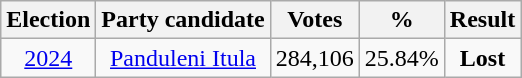<table class=wikitable style=text-align:center>
<tr>
<th>Election</th>
<th>Party candidate</th>
<th>Votes</th>
<th>%</th>
<th>Result</th>
</tr>
<tr>
<td><a href='#'>2024</a></td>
<td><a href='#'>Panduleni Itula</a></td>
<td>284,106</td>
<td>25.84%</td>
<td><strong>Lost</strong> </td>
</tr>
</table>
